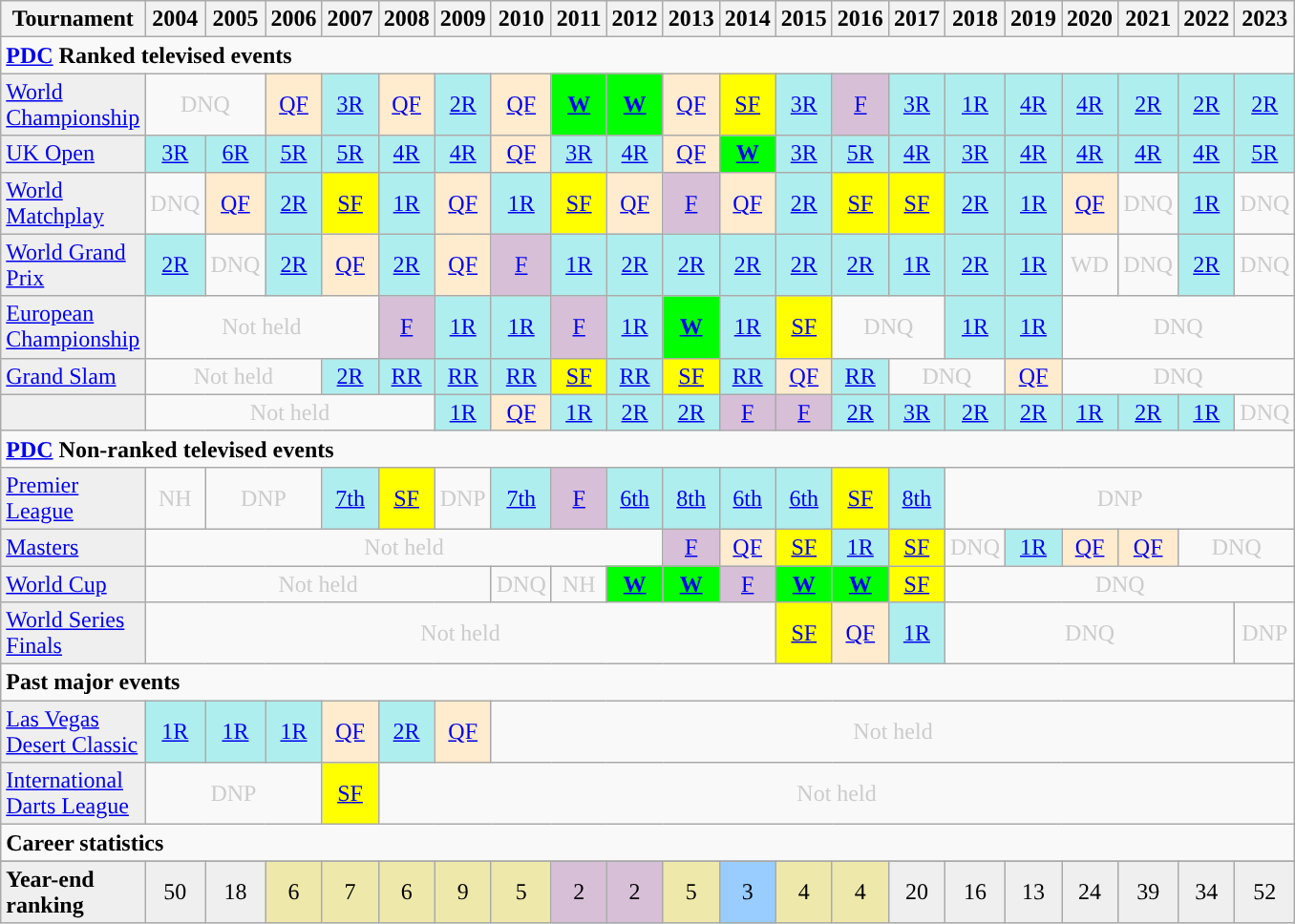<table class="wikitable" style="width:50%; margin:0">
<tr>
<th>Tournament</th>
<th>2004</th>
<th>2005</th>
<th>2006</th>
<th>2007</th>
<th>2008</th>
<th>2009</th>
<th>2010</th>
<th>2011</th>
<th>2012</th>
<th>2013</th>
<th>2014</th>
<th>2015</th>
<th>2016</th>
<th>2017</th>
<th>2018</th>
<th>2019</th>
<th>2020</th>
<th>2021</th>
<th>2022</th>
<th>2023</th>
</tr>
<tr>
<td colspan="23" style="text-align:left"><strong><a href='#'>PDC</a> Ranked televised events</strong></td>
</tr>
<tr>
<td style="background:#efefef;"><a href='#'>World Championship</a></td>
<td colspan="2" style="text-align:center; color:#ccc;">DNQ</td>
<td style="text-align:center; background:#ffebcd;"><a href='#'>QF</a></td>
<td style="text-align:center; background:#afeeee;"><a href='#'>3R</a></td>
<td style="text-align:center; background:#ffebcd;"><a href='#'>QF</a></td>
<td style="text-align:center; background:#afeeee;"><a href='#'>2R</a></td>
<td style="text-align:center; background:#ffebcd;"><a href='#'>QF</a></td>
<td style="text-align:center; background:lime;"><strong><a href='#'>W</a></strong></td>
<td style="text-align:center; background:lime;"><strong><a href='#'>W</a></strong></td>
<td style="text-align:center; background:#ffebcd;"><a href='#'>QF</a></td>
<td style="text-align:center; background:yellow;"><a href='#'>SF</a></td>
<td style="text-align:center; background:#afeeee;"><a href='#'>3R</a></td>
<td style="text-align:center; background:thistle;"><a href='#'>F</a></td>
<td style="text-align:center; background:#afeeee;"><a href='#'>3R</a></td>
<td style="text-align:center; background:#afeeee;"><a href='#'>1R</a></td>
<td style="text-align:center; background:#afeeee;"><a href='#'>4R</a></td>
<td style="text-align:center; background:#afeeee;"><a href='#'>4R</a></td>
<td style="text-align:center; background:#afeeee;"><a href='#'>2R</a></td>
<td style="text-align:center; background:#afeeee;"><a href='#'>2R</a></td>
<td style="text-align:center; background:#afeeee;"><a href='#'>2R</a></td>
</tr>
<tr>
<td style="background:#efefef;"><a href='#'>UK Open</a></td>
<td style="text-align:center; background:#afeeee;"><a href='#'>3R</a></td>
<td style="text-align:center; background:#afeeee;"><a href='#'>6R</a></td>
<td style="text-align:center; background:#afeeee;"><a href='#'>5R</a></td>
<td style="text-align:center; background:#afeeee;"><a href='#'>5R</a></td>
<td style="text-align:center; background:#afeeee;"><a href='#'>4R</a></td>
<td style="text-align:center; background:#afeeee;"><a href='#'>4R</a></td>
<td style="text-align:center; background:#ffebcd;"><a href='#'>QF</a></td>
<td style="text-align:center; background:#afeeee;"><a href='#'>3R</a></td>
<td style="text-align:center; background:#afeeee;"><a href='#'>4R</a></td>
<td style="text-align:center; background:#ffebcd;"><a href='#'>QF</a></td>
<td style="text-align:center; background:lime;"><strong><a href='#'>W</a></strong></td>
<td style="text-align:center; background:#afeeee;"><a href='#'>3R</a></td>
<td style="text-align:center; background:#afeeee;"><a href='#'>5R</a></td>
<td style="text-align:center; background:#afeeee;"><a href='#'>4R</a></td>
<td style="text-align:center; background:#afeeee;"><a href='#'>3R</a></td>
<td style="text-align:center; background:#afeeee;"><a href='#'>4R</a></td>
<td style="text-align:center; background:#afeeee;"><a href='#'>4R</a></td>
<td style="text-align:center; background:#afeeee;"><a href='#'>4R</a></td>
<td style="text-align:center; background:#afeeee;"><a href='#'>4R</a></td>
<td style="text-align:center; background:#afeeee;"><a href='#'>5R</a></td>
</tr>
<tr>
<td style="background:#efefef;"><a href='#'>World Matchplay</a></td>
<td style="text-align:center; color:#ccc;">DNQ</td>
<td style="text-align:center; background:#ffebcd;"><a href='#'>QF</a></td>
<td style="text-align:center; background:#afeeee;"><a href='#'>2R</a></td>
<td style="text-align:center; background:yellow;"><a href='#'>SF</a></td>
<td style="text-align:center; background:#afeeee;"><a href='#'>1R</a></td>
<td style="text-align:center; background:#ffebcd;"><a href='#'>QF</a></td>
<td style="text-align:center; background:#afeeee;"><a href='#'>1R</a></td>
<td style="text-align:center; background:yellow;"><a href='#'>SF</a></td>
<td style="text-align:center; background:#ffebcd;"><a href='#'>QF</a></td>
<td style="text-align:center; background:thistle;"><a href='#'>F</a></td>
<td style="text-align:center; background:#ffebcd;"><a href='#'>QF</a></td>
<td style="text-align:center; background:#afeeee;"><a href='#'>2R</a></td>
<td style="text-align:center; background:yellow;"><a href='#'>SF</a></td>
<td style="text-align:center; background:yellow;"><a href='#'>SF</a></td>
<td style="text-align:center; background:#afeeee;"><a href='#'>2R</a></td>
<td style="text-align:center; background:#afeeee;"><a href='#'>1R</a></td>
<td style="text-align:center; background:#ffebcd;"><a href='#'>QF</a></td>
<td style="text-align:center; color:#ccc;">DNQ</td>
<td style="text-align:center; background:#afeeee;"><a href='#'>1R</a></td>
<td style="text-align:center; color:#ccc;">DNQ</td>
</tr>
<tr>
<td style="background:#efefef;"><a href='#'>World Grand Prix</a></td>
<td style="text-align:center; background:#afeeee;"><a href='#'>2R</a></td>
<td style="text-align:center; color:#ccc;">DNQ</td>
<td style="text-align:center; background:#afeeee;"><a href='#'>2R</a></td>
<td style="text-align:center; background:#ffebcd;"><a href='#'>QF</a></td>
<td style="text-align:center; background:#afeeee;"><a href='#'>2R</a></td>
<td style="text-align:center; background:#ffebcd;"><a href='#'>QF</a></td>
<td style="text-align:center; background:thistle;"><a href='#'>F</a></td>
<td style="text-align:center; background:#afeeee;"><a href='#'>1R</a></td>
<td style="text-align:center; background:#afeeee;"><a href='#'>2R</a></td>
<td style="text-align:center; background:#afeeee;"><a href='#'>2R</a></td>
<td style="text-align:center; background:#afeeee;"><a href='#'>2R</a></td>
<td style="text-align:center; background:#afeeee;"><a href='#'>2R</a></td>
<td style="text-align:center; background:#afeeee;"><a href='#'>2R</a></td>
<td style="text-align:center; background:#afeeee;"><a href='#'>1R</a></td>
<td style="text-align:center; background:#afeeee;"><a href='#'>2R</a></td>
<td style="text-align:center; background:#afeeee;"><a href='#'>1R</a></td>
<td style="text-align:center; color:#ccc;">WD</td>
<td style="text-align:center; color:#ccc;">DNQ</td>
<td style="text-align:center; background:#afeeee;"><a href='#'>2R</a></td>
<td style="text-align:center; color:#ccc;">DNQ</td>
</tr>
<tr>
<td style="background:#efefef;"><a href='#'>European Championship</a></td>
<td colspan="4" style="text-align:center; color:#ccc;">Not held</td>
<td style="text-align:center; background:thistle;"><a href='#'>F</a></td>
<td style="text-align:center; background:#afeeee;"><a href='#'>1R</a></td>
<td style="text-align:center; background:#afeeee;"><a href='#'>1R</a></td>
<td style="text-align:center; background:thistle;"><a href='#'>F</a></td>
<td style="text-align:center; background:#afeeee;"><a href='#'>1R</a></td>
<td style="text-align:center; background:lime;"><strong><a href='#'>W</a></strong></td>
<td style="text-align:center; background:#afeeee;"><a href='#'>1R</a></td>
<td style="text-align:center; background:yellow;"><a href='#'>SF</a></td>
<td colspan="2" style="text-align:center; color:#ccc;">DNQ</td>
<td style="text-align:center; background:#afeeee;"><a href='#'>1R</a></td>
<td style="text-align:center; background:#afeeee;"><a href='#'>1R</a></td>
<td colspan="4" style="text-align:center; color:#ccc;">DNQ</td>
</tr>
<tr>
<td style="background:#efefef;"><a href='#'>Grand Slam</a></td>
<td colspan="3" style="text-align:center; color:#ccc;">Not held</td>
<td style="text-align:center; background:#afeeee;"><a href='#'>2R</a></td>
<td style="text-align:center; background:#afeeee;"><a href='#'>RR</a></td>
<td style="text-align:center; background:#afeeee;"><a href='#'>RR</a></td>
<td style="text-align:center; background:#afeeee;"><a href='#'>RR</a></td>
<td style="text-align:center; background:yellow;"><a href='#'>SF</a></td>
<td style="text-align:center; background:#afeeee;"><a href='#'>RR</a></td>
<td style="text-align:center; background:yellow;"><a href='#'>SF</a></td>
<td style="text-align:center; background:#afeeee;"><a href='#'>RR</a></td>
<td style="text-align:center; background:#ffebcd;"><a href='#'>QF</a></td>
<td style="text-align:center; background:#afeeee;"><a href='#'>RR</a></td>
<td colspan="2" style="text-align:center; color:#ccc;">DNQ</td>
<td style="text-align:center; background:#ffebcd;"><a href='#'>QF</a></td>
<td colspan="4" style="text-align:center; color:#ccc;">DNQ</td>
</tr>
<tr>
<td style="background:#efefef;"></td>
<td colspan="5" style="text-align:center; color:#ccc;">Not held</td>
<td style="text-align:center; background:#afeeee;"><a href='#'>1R</a></td>
<td style="text-align:center; background:#ffebcd;"><a href='#'>QF</a></td>
<td style="text-align:center; background:#afeeee;"><a href='#'>1R</a></td>
<td style="text-align:center; background:#afeeee;"><a href='#'>2R</a></td>
<td style="text-align:center; background:#afeeee;"><a href='#'>2R</a></td>
<td style="text-align:center; background:thistle;"><a href='#'>F</a></td>
<td style="text-align:center; background:thistle;"><a href='#'>F</a></td>
<td style="text-align:center; background:#afeeee;"><a href='#'>2R</a></td>
<td style="text-align:center; background:#afeeee;"><a href='#'>3R</a></td>
<td style="text-align:center; background:#afeeee;"><a href='#'>2R</a></td>
<td style="text-align:center; background:#afeeee;"><a href='#'>2R</a></td>
<td style="text-align:center; background:#afeeee;"><a href='#'>1R</a></td>
<td style="text-align:center; background:#afeeee;"><a href='#'>2R</a></td>
<td style="text-align:center; background:#afeeee;"><a href='#'>1R</a></td>
<td style="text-align:center; color:#ccc;">DNQ</td>
</tr>
<tr>
<td colspan="23" style="text-align:left"><strong><a href='#'>PDC</a> Non-ranked televised events</strong></td>
</tr>
<tr>
<td style="background:#efefef;"><a href='#'>Premier League</a></td>
<td style="text-align:center; color:#ccc;">NH</td>
<td colspan="2" style="text-align:center; color:#ccc;">DNP</td>
<td style="text-align:center; background:#afeeee;"><a href='#'>7th</a></td>
<td style="text-align:center; background:yellow;"><a href='#'>SF</a></td>
<td style="text-align:center; color:#ccc;">DNP</td>
<td style="text-align:center; background:#afeeee;"><a href='#'>7th</a></td>
<td style="text-align:center; background:thistle;"><a href='#'>F</a></td>
<td style="text-align:center; background:#afeeee;"><a href='#'>6th</a></td>
<td style="text-align:center; background:#afeeee;"><a href='#'>8th</a></td>
<td style="text-align:center; background:#afeeee;"><a href='#'>6th</a></td>
<td style="text-align:center; background:#afeeee;"><a href='#'>6th</a></td>
<td style="text-align:center; background:yellow;"><a href='#'>SF</a></td>
<td style="text-align:center; background:#afeeee;"><a href='#'>8th</a></td>
<td colspan="6" style="text-align:center; color:#ccc;">DNP</td>
</tr>
<tr>
<td style="background:#efefef;"><a href='#'>Masters</a></td>
<td colspan="9" style="text-align:center; color:#ccc;">Not held</td>
<td style="text-align:center; background:thistle;"><a href='#'>F</a></td>
<td style="text-align:center; background:#ffebcd;"><a href='#'>QF</a></td>
<td style="text-align:center; background:yellow;"><a href='#'>SF</a></td>
<td style="text-align:center; background:#afeeee;"><a href='#'>1R</a></td>
<td style="text-align:center; background:yellow;"><a href='#'>SF</a></td>
<td style="text-align:center; color:#ccc;">DNQ</td>
<td style="text-align:center; background:#afeeee;"><a href='#'>1R</a></td>
<td style="text-align:center; background:#ffebcd;"><a href='#'>QF</a></td>
<td style="text-align:center; background:#ffebcd;"><a href='#'>QF</a></td>
<td colspan="2" style="text-align:center; color:#ccc;">DNQ</td>
</tr>
<tr>
<td style="background:#efefef;"><a href='#'>World Cup</a></td>
<td colspan="6" style="text-align:center; color:#ccc;">Not held</td>
<td style="text-align:center; color:#ccc;">DNQ</td>
<td style="text-align:center; color:#ccc;">NH</td>
<td style="text-align:center; background:lime;"><a href='#'><strong>W</strong></a></td>
<td style="text-align:center; background:lime;"><a href='#'><strong>W</strong></a></td>
<td style="text-align:center; background:thistle;"><a href='#'>F</a></td>
<td style="text-align:center; background:lime;"><a href='#'><strong>W</strong></a></td>
<td style="text-align:center; background:lime;"><a href='#'><strong>W</strong></a></td>
<td style="text-align:center; background:yellow;"><a href='#'>SF</a></td>
<td colspan="6" style="text-align:center; color:#ccc;">DNQ</td>
</tr>
<tr>
<td style="background:#efefef;"><a href='#'>World Series Finals</a></td>
<td colspan="11" style="text-align:center; color:#ccc;">Not held</td>
<td style="text-align:center; background:yellow;"><a href='#'>SF</a></td>
<td style="text-align:center; background:#ffebcd;"><a href='#'>QF</a></td>
<td style="text-align:center; background:#afeeee;"><a href='#'>1R</a></td>
<td colspan="5" style="text-align:center; color:#ccc;">DNQ</td>
<td style="text-align:center; color:#ccc;">DNP</td>
</tr>
<tr>
<td colspan="24" align="left"><strong>Past major events</strong></td>
</tr>
<tr>
<td style="background:#efefef;"><a href='#'>Las Vegas Desert Classic</a></td>
<td style="text-align:center; background:#afeeee;"><a href='#'>1R</a></td>
<td style="text-align:center; background:#afeeee;"><a href='#'>1R</a></td>
<td style="text-align:center; background:#afeeee;"><a href='#'>1R</a></td>
<td style="text-align:center; background:#ffebcd;"><a href='#'>QF</a></td>
<td style="text-align:center; background:#afeeee;"><a href='#'>2R</a></td>
<td style="text-align:center; background:#ffebcd;"><a href='#'>QF</a></td>
<td colspan="14" style="text-align:center; color:#ccc;">Not held</td>
</tr>
<tr>
<td style="background:#efefef;"><a href='#'>International Darts League</a></td>
<td colspan="3" style="text-align:center; color:#ccc;">DNP</td>
<td style="text-align:center; background:yellow;"><a href='#'>SF</a></td>
<td colspan="16" style="text-align:center; color:#ccc;">Not held</td>
</tr>
<tr>
<td colspan="25" align="left"><strong>Career statistics</strong></td>
</tr>
<tr>
</tr>
<tr bgcolor="efefef">
<td align="left"><strong>Year-end ranking</strong></td>
<td style="text-align:center;">50</td>
<td style="text-align:center;">18</td>
<td style="text-align:center; background:#eee8aa;">6</td>
<td style="text-align:center; background:#eee8aa;">7</td>
<td style="text-align:center; background:#eee8aa;">6</td>
<td style="text-align:center; background:#eee8aa;">9</td>
<td style="text-align:center; background:#eee8aa;">5</td>
<td style="text-align:center; background:thistle;">2</td>
<td style="text-align:center; background:thistle;">2</td>
<td style="text-align:center; background:#eee8aa;">5</td>
<td style="text-align:center; background:#99ccff;">3</td>
<td style="text-align:center; background:#eee8aa;">4</td>
<td style="text-align:center; background:#eee8aa;">4</td>
<td style="text-align:center;">20</td>
<td style="text-align:center;">16</td>
<td style="text-align:center;">13</td>
<td style="text-align:center;">24</td>
<td style="text-align:center;">39</td>
<td style="text-align:center;">34</td>
<td style="text-align:center;">52</td>
</tr>
</table>
